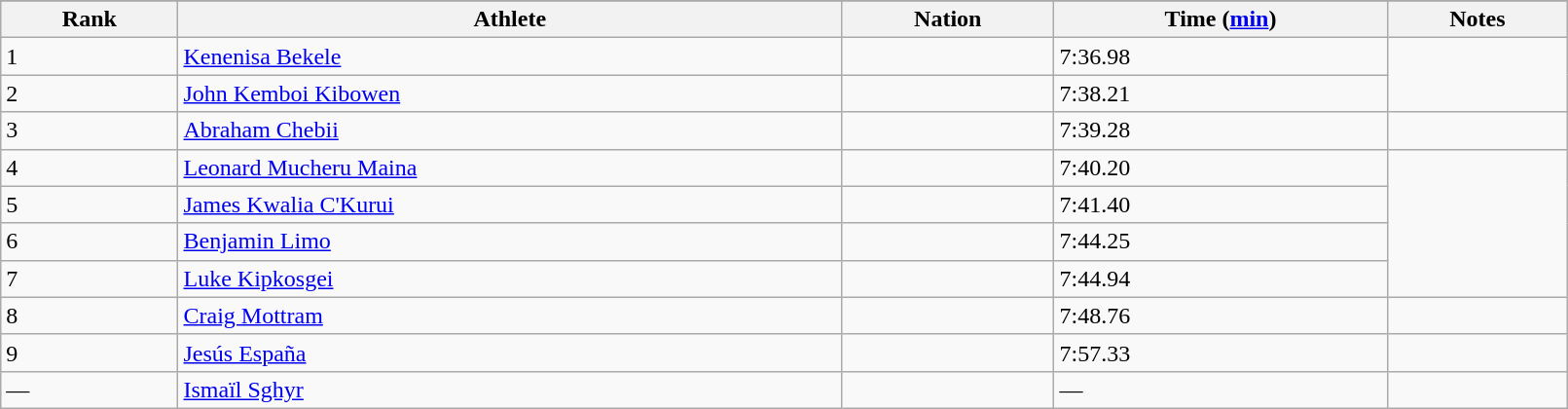<table class="wikitable" width=85%>
<tr>
</tr>
<tr>
<th>Rank</th>
<th>Athlete</th>
<th>Nation</th>
<th>Time (<a href='#'>min</a>)</th>
<th>Notes</th>
</tr>
<tr>
<td>1</td>
<td><a href='#'>Kenenisa Bekele</a></td>
<td></td>
<td>7:36.98</td>
</tr>
<tr>
<td>2</td>
<td><a href='#'>John Kemboi Kibowen</a></td>
<td></td>
<td>7:38.21</td>
</tr>
<tr>
<td>3</td>
<td><a href='#'>Abraham Chebii</a></td>
<td></td>
<td>7:39.28</td>
<td></td>
</tr>
<tr>
<td>4</td>
<td><a href='#'>Leonard Mucheru Maina</a></td>
<td></td>
<td>7:40.20</td>
</tr>
<tr>
<td>5</td>
<td><a href='#'>James Kwalia C'Kurui</a></td>
<td></td>
<td>7:41.40</td>
</tr>
<tr>
<td>6</td>
<td><a href='#'>Benjamin Limo</a></td>
<td></td>
<td>7:44.25</td>
</tr>
<tr>
<td>7</td>
<td><a href='#'>Luke Kipkosgei</a></td>
<td></td>
<td>7:44.94</td>
</tr>
<tr>
<td>8</td>
<td><a href='#'>Craig Mottram</a></td>
<td></td>
<td>7:48.76</td>
<td></td>
</tr>
<tr>
<td>9</td>
<td><a href='#'>Jesús España</a></td>
<td></td>
<td>7:57.33</td>
</tr>
<tr>
<td>—</td>
<td><a href='#'>Ismaïl Sghyr</a></td>
<td></td>
<td>—</td>
<td></td>
</tr>
</table>
